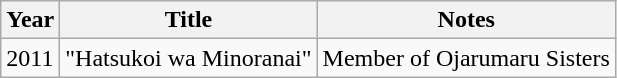<table class="wikitable">
<tr>
<th>Year</th>
<th>Title</th>
<th>Notes</th>
</tr>
<tr>
<td>2011</td>
<td>"Hatsukoi wa Minoranai"</td>
<td>Member of Ojarumaru Sisters</td>
</tr>
</table>
